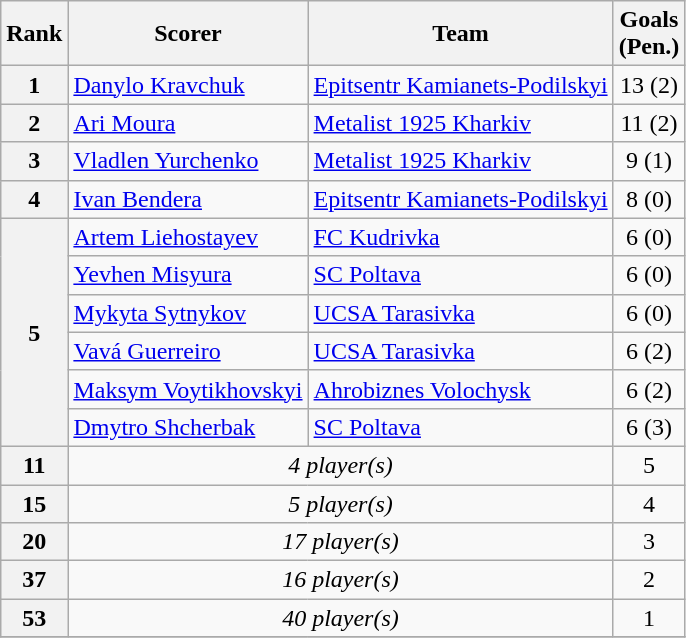<table class="wikitable">
<tr>
<th>Rank</th>
<th>Scorer</th>
<th>Team</th>
<th>Goals<br>(Pen.)</th>
</tr>
<tr>
<th align=center rowspan=1>1</th>
<td><a href='#'>Danylo Kravchuk</a></td>
<td><a href='#'>Epitsentr Kamianets-Podilskyi</a></td>
<td align=center>13 (2)</td>
</tr>
<tr>
<th align=center rowspan=1>2</th>
<td> <a href='#'>Ari Moura</a></td>
<td><a href='#'>Metalist 1925 Kharkiv</a></td>
<td align=center>11 (2)</td>
</tr>
<tr>
<th align=center rowspan=1>3</th>
<td><a href='#'>Vladlen Yurchenko</a></td>
<td><a href='#'>Metalist 1925 Kharkiv</a></td>
<td align=center>9 (1)</td>
</tr>
<tr>
<th align=center rowspan=1>4</th>
<td><a href='#'>Ivan Bendera</a></td>
<td><a href='#'>Epitsentr Kamianets-Podilskyi</a></td>
<td align=center>8 (0)</td>
</tr>
<tr>
<th align=center rowspan=6>5</th>
<td><a href='#'>Artem Liehostayev</a></td>
<td><a href='#'>FC Kudrivka</a></td>
<td align=center>6 (0)</td>
</tr>
<tr>
<td><a href='#'>Yevhen Misyura</a></td>
<td><a href='#'>SC Poltava</a></td>
<td align=center>6 (0)</td>
</tr>
<tr>
<td><a href='#'>Mykyta Sytnykov</a></td>
<td><a href='#'>UCSA Tarasivka</a></td>
<td align=center>6 (0)</td>
</tr>
<tr>
<td> <a href='#'>Vavá Guerreiro</a></td>
<td><a href='#'>UCSA Tarasivka</a></td>
<td align=center>6 (2)</td>
</tr>
<tr>
<td><a href='#'>Maksym Voytikhovskyi</a></td>
<td><a href='#'>Ahrobiznes Volochysk</a></td>
<td align=center>6 (2)</td>
</tr>
<tr>
<td><a href='#'>Dmytro Shcherbak</a></td>
<td><a href='#'>SC Poltava</a></td>
<td align=center>6 (3)</td>
</tr>
<tr>
<th align=center>11</th>
<td colspan=2 align=center><em>4 player(s)</em></td>
<td align=center>5</td>
</tr>
<tr>
<th align=center>15</th>
<td colspan=2 align=center><em>5 player(s)</em></td>
<td align=center>4</td>
</tr>
<tr>
<th align=center>20</th>
<td colspan=2 align=center><em>17 player(s)</em></td>
<td align=center>3</td>
</tr>
<tr>
<th align=center>37</th>
<td colspan=2 align=center><em>16 player(s)</em></td>
<td align=center>2</td>
</tr>
<tr>
<th align=center>53</th>
<td colspan=2 align=center><em>40 player(s)</em></td>
<td align=center>1</td>
</tr>
<tr>
</tr>
</table>
